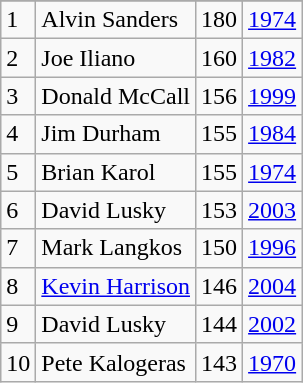<table class="wikitable">
<tr>
</tr>
<tr>
<td>1</td>
<td>Alvin Sanders</td>
<td>180</td>
<td><a href='#'>1974</a></td>
</tr>
<tr>
<td>2</td>
<td>Joe Iliano</td>
<td>160</td>
<td><a href='#'>1982</a></td>
</tr>
<tr>
<td>3</td>
<td>Donald McCall</td>
<td>156</td>
<td><a href='#'>1999</a></td>
</tr>
<tr>
<td>4</td>
<td>Jim Durham</td>
<td>155</td>
<td><a href='#'>1984</a></td>
</tr>
<tr>
<td>5</td>
<td>Brian Karol</td>
<td>155</td>
<td><a href='#'>1974</a></td>
</tr>
<tr>
<td>6</td>
<td>David Lusky</td>
<td>153</td>
<td><a href='#'>2003</a></td>
</tr>
<tr>
<td>7</td>
<td>Mark Langkos</td>
<td>150</td>
<td><a href='#'>1996</a></td>
</tr>
<tr>
<td>8</td>
<td><a href='#'>Kevin Harrison</a></td>
<td>146</td>
<td><a href='#'>2004</a></td>
</tr>
<tr>
<td>9</td>
<td>David Lusky</td>
<td>144</td>
<td><a href='#'>2002</a></td>
</tr>
<tr>
<td>10</td>
<td>Pete Kalogeras</td>
<td>143</td>
<td><a href='#'>1970</a></td>
</tr>
</table>
